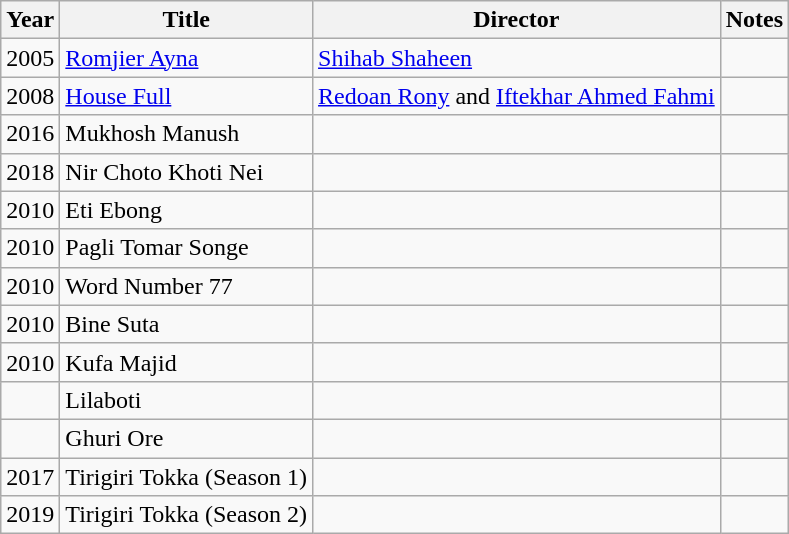<table class="wikitable sortable">
<tr>
<th>Year</th>
<th>Title</th>
<th>Director</th>
<th>Notes</th>
</tr>
<tr>
<td>2005</td>
<td><a href='#'>Romjier Ayna</a></td>
<td><a href='#'>Shihab Shaheen</a></td>
<td></td>
</tr>
<tr>
<td>2008</td>
<td><a href='#'>House Full</a></td>
<td><a href='#'>Redoan Rony</a> and <a href='#'>Iftekhar Ahmed Fahmi</a></td>
<td></td>
</tr>
<tr>
<td>2016</td>
<td>Mukhosh Manush</td>
<td></td>
<td></td>
</tr>
<tr>
<td>2018</td>
<td>Nir Choto Khoti Nei</td>
<td></td>
<td></td>
</tr>
<tr>
<td>2010</td>
<td>Eti Ebong</td>
<td></td>
<td></td>
</tr>
<tr>
<td>2010</td>
<td>Pagli Tomar Songe</td>
<td></td>
<td></td>
</tr>
<tr>
<td>2010</td>
<td>Word Number 77</td>
<td></td>
<td></td>
</tr>
<tr>
<td>2010</td>
<td>Bine Suta</td>
<td></td>
<td></td>
</tr>
<tr>
<td>2010</td>
<td>Kufa Majid</td>
<td></td>
<td></td>
</tr>
<tr>
<td></td>
<td>Lilaboti</td>
<td></td>
<td></td>
</tr>
<tr>
<td></td>
<td>Ghuri Ore</td>
<td></td>
<td></td>
</tr>
<tr>
<td>2017</td>
<td>Tirigiri Tokka (Season 1)</td>
<td></td>
<td></td>
</tr>
<tr>
<td>2019</td>
<td>Tirigiri Tokka (Season 2)</td>
<td></td>
<td></td>
</tr>
</table>
